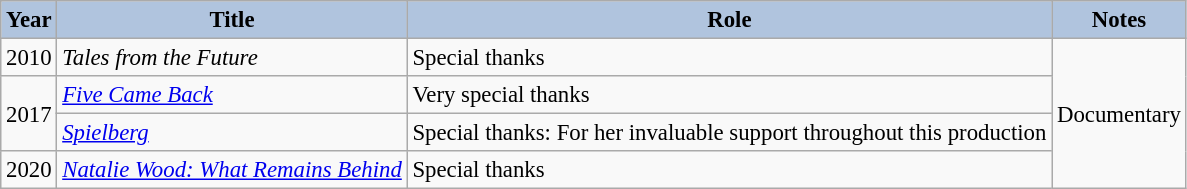<table class="wikitable" style="font-size:95%;">
<tr>
<th style="background:#B0C4DE;">Year</th>
<th style="background:#B0C4DE;">Title</th>
<th style="background:#B0C4DE;">Role</th>
<th style="background:#B0C4DE;">Notes</th>
</tr>
<tr>
<td>2010</td>
<td><em>Tales from the Future</em></td>
<td>Special thanks</td>
<td rowspan=4>Documentary</td>
</tr>
<tr>
<td rowspan=2>2017</td>
<td><em><a href='#'>Five Came Back</a></em></td>
<td>Very special thanks</td>
</tr>
<tr>
<td><em><a href='#'>Spielberg</a></em></td>
<td>Special thanks: For her invaluable support throughout this production</td>
</tr>
<tr>
<td>2020</td>
<td><em><a href='#'>Natalie Wood: What Remains Behind</a></em></td>
<td>Special thanks</td>
</tr>
</table>
